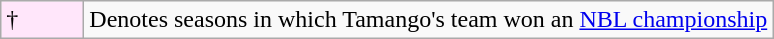<table class ="wikitable">
<tr>
<td style="background:#ffe6fa; width:3em;">†</td>
<td>Denotes seasons in which Tamango's team won an <a href='#'>NBL championship</a></td>
</tr>
</table>
